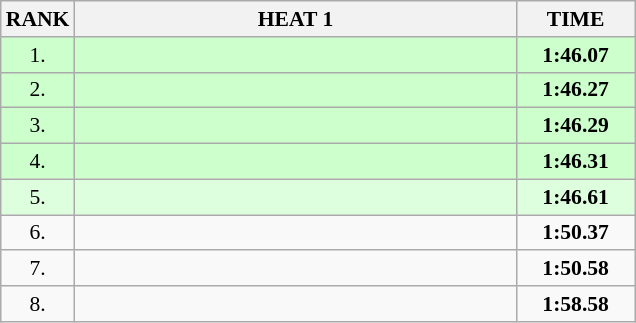<table class="wikitable" style="border-collapse: collapse; font-size: 90%;">
<tr>
<th>RANK</th>
<th style="width: 20em">HEAT 1</th>
<th style="width: 5em">TIME</th>
</tr>
<tr style="background:#ccffcc;">
<td align="center">1.</td>
<td></td>
<td align="center"><strong>1:46.07</strong></td>
</tr>
<tr style="background:#ccffcc;">
<td align="center">2.</td>
<td></td>
<td align="center"><strong>1:46.27</strong></td>
</tr>
<tr style="background:#ccffcc;">
<td align="center">3.</td>
<td></td>
<td align="center"><strong>1:46.29</strong></td>
</tr>
<tr style="background:#ccffcc;">
<td align="center">4.</td>
<td></td>
<td align="center"><strong>1:46.31</strong></td>
</tr>
<tr style="background:#ddffdd;">
<td align="center">5.</td>
<td></td>
<td align="center"><strong>1:46.61</strong></td>
</tr>
<tr>
<td align="center">6.</td>
<td></td>
<td align="center"><strong>1:50.37</strong></td>
</tr>
<tr>
<td align="center">7.</td>
<td></td>
<td align="center"><strong>1:50.58</strong></td>
</tr>
<tr>
<td align="center">8.</td>
<td></td>
<td align="center"><strong>1:58.58</strong></td>
</tr>
</table>
